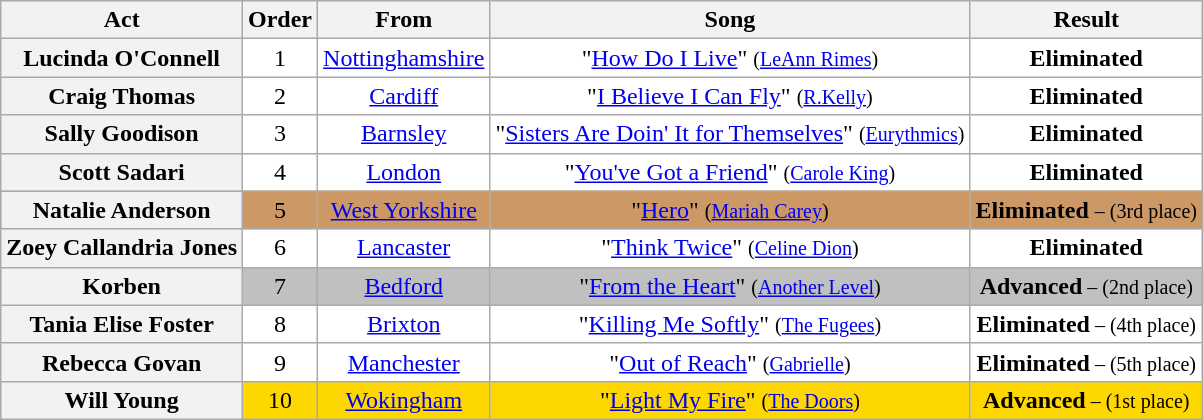<table class="wikitable plainrowheaders" style="text-align:center;">
<tr>
<th scope="col">Act</th>
<th scope="col">Order</th>
<th scope="col">From</th>
<th scope="col">Song</th>
<th scope="col">Result</th>
</tr>
<tr style="background:white;">
<th scope="row">Lucinda O'Connell</th>
<td>1</td>
<td><a href='#'>Nottinghamshire</a></td>
<td>"<a href='#'>How Do I Live</a>"  <small>(<a href='#'>LeAnn Rimes</a>)</small></td>
<td><strong>Eliminated</strong></td>
</tr>
<tr style="background:white;">
<th scope="row">Craig Thomas</th>
<td>2</td>
<td><a href='#'>Cardiff</a></td>
<td>"<a href='#'>I Believe I Can Fly</a>"  <small>(<a href='#'>R.Kelly</a>)</small></td>
<td><strong>Eliminated</strong></td>
</tr>
<tr style="background:white;">
<th scope="row">Sally Goodison</th>
<td>3</td>
<td><a href='#'>Barnsley</a></td>
<td>"<a href='#'>Sisters Are Doin' It for Themselves</a>"  <small>(<a href='#'>Eurythmics</a>)</small></td>
<td><strong>Eliminated</strong></td>
</tr>
<tr style="background:white;">
<th scope="row">Scott Sadari</th>
<td>4</td>
<td><a href='#'>London</a></td>
<td>"<a href='#'>You've Got a Friend</a>"  <small>(<a href='#'>Carole King</a>)</small></td>
<td><strong>Eliminated</strong></td>
</tr>
<tr style="background:#c96;">
<th scope="row">Natalie Anderson</th>
<td>5</td>
<td><a href='#'>West Yorkshire</a></td>
<td>"<a href='#'>Hero</a>"  <small>(<a href='#'>Mariah Carey</a>)</small></td>
<td><strong>Eliminated</strong> <small> – (3rd place)</small></td>
</tr>
<tr style="background:white;">
<th scope="row">Zoey Callandria Jones</th>
<td>6</td>
<td><a href='#'>Lancaster</a></td>
<td>"<a href='#'>Think Twice</a>"  <small>(<a href='#'>Celine Dion</a>)</small></td>
<td><strong>Eliminated</strong></td>
</tr>
<tr style="background:silver;">
<th scope="row">Korben</th>
<td>7</td>
<td><a href='#'>Bedford</a></td>
<td>"<a href='#'>From the Heart</a>"  <small>(<a href='#'>Another Level</a>)</small></td>
<td><strong>Advanced</strong><small> – (2nd place)</small></td>
</tr>
<tr style="background:white;">
<th scope="row">Tania Elise Foster</th>
<td>8</td>
<td><a href='#'>Brixton</a></td>
<td>"<a href='#'>Killing Me Softly</a>"  <small>(<a href='#'>The Fugees</a>)</small></td>
<td><strong>Eliminated</strong><small> – (4th place)</small></td>
</tr>
<tr style="background:white;">
<th scope="row">Rebecca Govan</th>
<td>9</td>
<td><a href='#'>Manchester</a></td>
<td>"<a href='#'>Out of Reach</a>"  <small>(<a href='#'>Gabrielle</a>)</small></td>
<td><strong>Eliminated</strong><small> – (5th place)</small></td>
</tr>
<tr style="background:gold;">
<th scope="row">Will Young</th>
<td>10</td>
<td><a href='#'>Wokingham</a></td>
<td>"<a href='#'>Light My Fire</a>"  <small>(<a href='#'>The Doors</a>)</small></td>
<td><strong>Advanced</strong><small> – (1st place)</small></td>
</tr>
</table>
